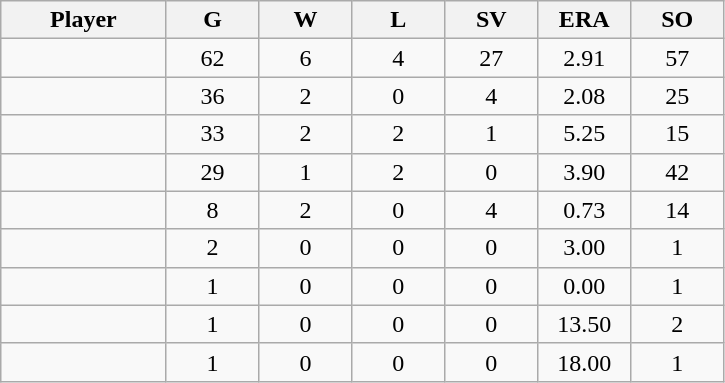<table class="wikitable sortable">
<tr>
<th bgcolor="#DDDDFF" width="16%">Player</th>
<th bgcolor="#DDDDFF" width="9%">G</th>
<th bgcolor="#DDDDFF" width="9%">W</th>
<th bgcolor="#DDDDFF" width="9%">L</th>
<th bgcolor="#DDDDFF" width="9%">SV</th>
<th bgcolor="#DDDDFF" width="9%">ERA</th>
<th bgcolor="#DDDDFF" width="9%">SO</th>
</tr>
<tr align="center">
<td></td>
<td>62</td>
<td>6</td>
<td>4</td>
<td>27</td>
<td>2.91</td>
<td>57</td>
</tr>
<tr align="center">
<td></td>
<td>36</td>
<td>2</td>
<td>0</td>
<td>4</td>
<td>2.08</td>
<td>25</td>
</tr>
<tr align="center">
<td></td>
<td>33</td>
<td>2</td>
<td>2</td>
<td>1</td>
<td>5.25</td>
<td>15</td>
</tr>
<tr align="center">
<td></td>
<td>29</td>
<td>1</td>
<td>2</td>
<td>0</td>
<td>3.90</td>
<td>42</td>
</tr>
<tr align="center">
<td></td>
<td>8</td>
<td>2</td>
<td>0</td>
<td>4</td>
<td>0.73</td>
<td>14</td>
</tr>
<tr align="center">
<td></td>
<td>2</td>
<td>0</td>
<td>0</td>
<td>0</td>
<td>3.00</td>
<td>1</td>
</tr>
<tr align="center">
<td></td>
<td>1</td>
<td>0</td>
<td>0</td>
<td>0</td>
<td>0.00</td>
<td>1</td>
</tr>
<tr align="center">
<td></td>
<td>1</td>
<td>0</td>
<td>0</td>
<td>0</td>
<td>13.50</td>
<td>2</td>
</tr>
<tr align="center">
<td></td>
<td>1</td>
<td>0</td>
<td>0</td>
<td>0</td>
<td>18.00</td>
<td>1</td>
</tr>
</table>
